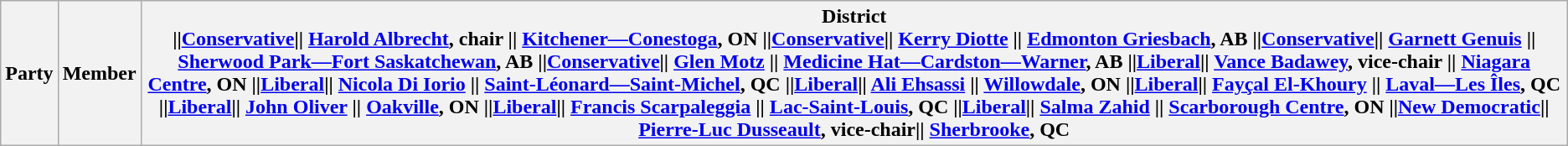<table class="wikitable">
<tr>
<th colspan="2">Party</th>
<th>Member</th>
<th>District<br>||<a href='#'>Conservative</a>|| <a href='#'>Harold Albrecht</a>, chair || <a href='#'>Kitchener—Conestoga</a>, ON
||<a href='#'>Conservative</a>|| <a href='#'>Kerry Diotte</a> || <a href='#'>Edmonton Griesbach</a>, AB
||<a href='#'>Conservative</a>|| <a href='#'>Garnett Genuis</a> || <a href='#'>Sherwood Park—Fort Saskatchewan</a>, AB
||<a href='#'>Conservative</a>|| <a href='#'>Glen Motz</a> || <a href='#'>Medicine Hat—Cardston—Warner</a>, AB 
||<a href='#'>Liberal</a>|| <a href='#'>Vance Badawey</a>, vice-chair || <a href='#'>Niagara Centre</a>, ON
||<a href='#'>Liberal</a>|| <a href='#'>Nicola Di Iorio</a> || <a href='#'>Saint-Léonard—Saint-Michel</a>, QC
||<a href='#'>Liberal</a>|| <a href='#'>Ali Ehsassi</a> || <a href='#'>Willowdale</a>, ON
||<a href='#'>Liberal</a>|| <a href='#'>Fayçal El-Khoury</a> || <a href='#'>Laval—Les Îles</a>, QC
||<a href='#'>Liberal</a>|| <a href='#'>John Oliver</a> || <a href='#'>Oakville</a>, ON
||<a href='#'>Liberal</a>|| <a href='#'>Francis Scarpaleggia</a> || <a href='#'>Lac-Saint-Louis</a>, QC
||<a href='#'>Liberal</a>|| <a href='#'>Salma Zahid</a> || <a href='#'>Scarborough Centre</a>, ON
||<a href='#'>New Democratic</a>|| <a href='#'>Pierre-Luc Dusseault</a>, vice-chair|| <a href='#'>Sherbrooke</a>, QC</th>
</tr>
</table>
